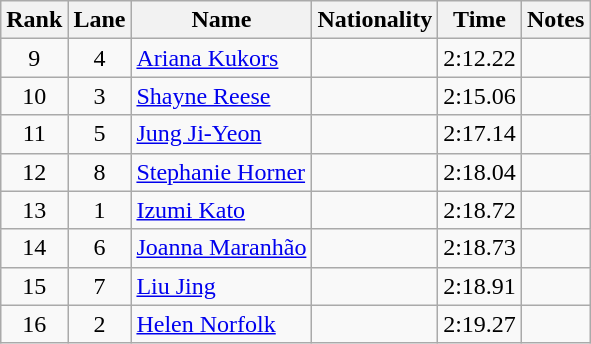<table class="wikitable sortable" style="text-align:center">
<tr>
<th>Rank</th>
<th>Lane</th>
<th>Name</th>
<th>Nationality</th>
<th>Time</th>
<th>Notes</th>
</tr>
<tr>
<td>9</td>
<td>4</td>
<td align=left><a href='#'>Ariana Kukors</a></td>
<td align=left></td>
<td>2:12.22</td>
<td></td>
</tr>
<tr>
<td>10</td>
<td>3</td>
<td align=left><a href='#'>Shayne Reese</a></td>
<td align=left></td>
<td>2:15.06</td>
<td></td>
</tr>
<tr>
<td>11</td>
<td>5</td>
<td align=left><a href='#'>Jung Ji-Yeon</a></td>
<td align=left></td>
<td>2:17.14</td>
<td></td>
</tr>
<tr>
<td>12</td>
<td>8</td>
<td align=left><a href='#'>Stephanie Horner</a></td>
<td align=left></td>
<td>2:18.04</td>
<td></td>
</tr>
<tr>
<td>13</td>
<td>1</td>
<td align=left><a href='#'>Izumi Kato</a></td>
<td align=left></td>
<td>2:18.72</td>
<td></td>
</tr>
<tr>
<td>14</td>
<td>6</td>
<td align=left><a href='#'>Joanna Maranhão</a></td>
<td align=left></td>
<td>2:18.73</td>
<td></td>
</tr>
<tr>
<td>15</td>
<td>7</td>
<td align=left><a href='#'>Liu Jing</a></td>
<td align=left></td>
<td>2:18.91</td>
<td></td>
</tr>
<tr>
<td>16</td>
<td>2</td>
<td align=left><a href='#'>Helen Norfolk</a></td>
<td align=left></td>
<td>2:19.27</td>
<td></td>
</tr>
</table>
